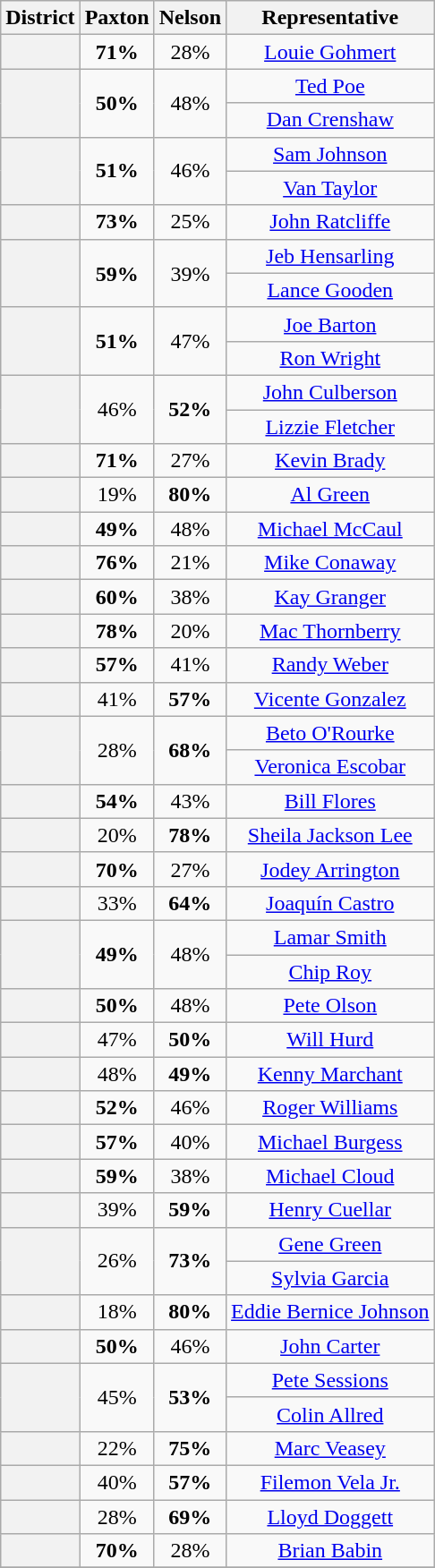<table class="wikitable sortable">
<tr>
<th>District</th>
<th>Paxton</th>
<th>Nelson</th>
<th>Representative</th>
</tr>
<tr align=center>
<th></th>
<td><strong>71%</strong></td>
<td>28%</td>
<td><a href='#'>Louie Gohmert</a></td>
</tr>
<tr align=center>
<th rowspan=2 ></th>
<td rowspan=2><strong>50%</strong></td>
<td rowspan=2>48%</td>
<td><a href='#'>Ted Poe</a></td>
</tr>
<tr align=center>
<td><a href='#'>Dan Crenshaw</a></td>
</tr>
<tr align=center>
<th rowspan=2 ></th>
<td rowspan=2><strong>51%</strong></td>
<td rowspan=2>46%</td>
<td><a href='#'>Sam Johnson</a></td>
</tr>
<tr align=center>
<td><a href='#'>Van Taylor</a></td>
</tr>
<tr align=center>
<th></th>
<td><strong>73%</strong></td>
<td>25%</td>
<td><a href='#'>John Ratcliffe</a></td>
</tr>
<tr align=center>
<th rowspan=2 ></th>
<td rowspan=2><strong>59%</strong></td>
<td rowspan=2>39%</td>
<td><a href='#'>Jeb Hensarling</a></td>
</tr>
<tr align=center>
<td><a href='#'>Lance Gooden</a></td>
</tr>
<tr align=center>
<th rowspan=2 ></th>
<td rowspan=2><strong>51%</strong></td>
<td rowspan=2>47%</td>
<td><a href='#'>Joe Barton</a></td>
</tr>
<tr align=center>
<td><a href='#'>Ron Wright</a></td>
</tr>
<tr align=center>
<th rowspan=2 ></th>
<td rowspan=2>46%</td>
<td rowspan=2><strong>52%</strong></td>
<td><a href='#'>John Culberson</a></td>
</tr>
<tr align=center>
<td><a href='#'>Lizzie Fletcher</a></td>
</tr>
<tr align=center>
<th></th>
<td><strong>71%</strong></td>
<td>27%</td>
<td><a href='#'>Kevin Brady</a></td>
</tr>
<tr align=center>
<th></th>
<td>19%</td>
<td><strong>80%</strong></td>
<td><a href='#'>Al Green</a></td>
</tr>
<tr align=center>
<th></th>
<td><strong>49%</strong></td>
<td>48%</td>
<td><a href='#'>Michael McCaul</a></td>
</tr>
<tr align=center>
<th></th>
<td><strong>76%</strong></td>
<td>21%</td>
<td><a href='#'>Mike Conaway</a></td>
</tr>
<tr align=center>
<th></th>
<td><strong>60%</strong></td>
<td>38%</td>
<td><a href='#'>Kay Granger</a></td>
</tr>
<tr align=center>
<th></th>
<td><strong>78%</strong></td>
<td>20%</td>
<td><a href='#'>Mac Thornberry</a></td>
</tr>
<tr align=center>
<th></th>
<td><strong>57%</strong></td>
<td>41%</td>
<td><a href='#'>Randy Weber</a></td>
</tr>
<tr align=center>
<th></th>
<td>41%</td>
<td><strong>57%</strong></td>
<td><a href='#'>Vicente Gonzalez</a></td>
</tr>
<tr align=center>
<th rowspan=2 ></th>
<td rowspan=2>28%</td>
<td rowspan=2><strong>68%</strong></td>
<td><a href='#'>Beto O'Rourke</a></td>
</tr>
<tr align=center>
<td><a href='#'>Veronica Escobar</a></td>
</tr>
<tr align=center>
<th></th>
<td><strong>54%</strong></td>
<td>43%</td>
<td><a href='#'>Bill Flores</a></td>
</tr>
<tr align=center>
<th></th>
<td>20%</td>
<td><strong>78%</strong></td>
<td><a href='#'>Sheila Jackson Lee</a></td>
</tr>
<tr align=center>
<th></th>
<td><strong>70%</strong></td>
<td>27%</td>
<td><a href='#'>Jodey Arrington</a></td>
</tr>
<tr align=center>
<th></th>
<td>33%</td>
<td><strong>64%</strong></td>
<td><a href='#'>Joaquín Castro</a></td>
</tr>
<tr align=center>
<th rowspan=2 ></th>
<td rowspan=2><strong>49%</strong></td>
<td rowspan=2>48%</td>
<td><a href='#'>Lamar Smith</a></td>
</tr>
<tr align=center>
<td><a href='#'>Chip Roy</a></td>
</tr>
<tr align=center>
<th></th>
<td><strong>50%</strong></td>
<td>48%</td>
<td><a href='#'>Pete Olson</a></td>
</tr>
<tr align=center>
<th></th>
<td>47%</td>
<td><strong>50%</strong></td>
<td><a href='#'>Will Hurd</a></td>
</tr>
<tr align=center>
<th></th>
<td>48%</td>
<td><strong>49%</strong></td>
<td><a href='#'>Kenny Marchant</a></td>
</tr>
<tr align=center>
<th></th>
<td><strong>52%</strong></td>
<td>46%</td>
<td><a href='#'>Roger Williams</a></td>
</tr>
<tr align=center>
<th></th>
<td><strong>57%</strong></td>
<td>40%</td>
<td><a href='#'>Michael Burgess</a></td>
</tr>
<tr align=center>
<th></th>
<td><strong>59%</strong></td>
<td>38%</td>
<td><a href='#'>Michael Cloud</a></td>
</tr>
<tr align=center>
<th></th>
<td>39%</td>
<td><strong>59%</strong></td>
<td><a href='#'>Henry Cuellar</a></td>
</tr>
<tr align=center>
<th rowspan=2 ></th>
<td rowspan=2>26%</td>
<td rowspan=2><strong>73%</strong></td>
<td><a href='#'>Gene Green</a></td>
</tr>
<tr align=center>
<td><a href='#'>Sylvia Garcia</a></td>
</tr>
<tr align=center>
<th></th>
<td>18%</td>
<td><strong>80%</strong></td>
<td><a href='#'>Eddie Bernice Johnson</a></td>
</tr>
<tr align=center>
<th></th>
<td><strong>50%</strong></td>
<td>46%</td>
<td><a href='#'>John Carter</a></td>
</tr>
<tr align=center>
<th rowspan=2 ></th>
<td rowspan=2>45%</td>
<td rowspan=2><strong>53%</strong></td>
<td><a href='#'>Pete Sessions</a></td>
</tr>
<tr align=center>
<td><a href='#'>Colin Allred</a></td>
</tr>
<tr align=center>
<th></th>
<td>22%</td>
<td><strong>75%</strong></td>
<td><a href='#'>Marc Veasey</a></td>
</tr>
<tr align=center>
<th></th>
<td>40%</td>
<td><strong>57%</strong></td>
<td><a href='#'>Filemon Vela Jr.</a></td>
</tr>
<tr align=center>
<th></th>
<td>28%</td>
<td><strong>69%</strong></td>
<td><a href='#'>Lloyd Doggett</a></td>
</tr>
<tr align=center>
<th></th>
<td><strong>70%</strong></td>
<td>28%</td>
<td><a href='#'>Brian Babin</a></td>
</tr>
<tr align=center>
</tr>
</table>
